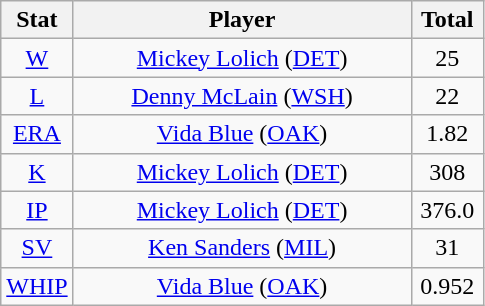<table class="wikitable" style="text-align:center;">
<tr>
<th style="width:15%;">Stat</th>
<th>Player</th>
<th style="width:15%;">Total</th>
</tr>
<tr>
<td><a href='#'>W</a></td>
<td><a href='#'>Mickey Lolich</a> (<a href='#'>DET</a>)</td>
<td>25</td>
</tr>
<tr>
<td><a href='#'>L</a></td>
<td><a href='#'>Denny McLain</a> (<a href='#'>WSH</a>)</td>
<td>22</td>
</tr>
<tr>
<td><a href='#'>ERA</a></td>
<td><a href='#'>Vida Blue</a> (<a href='#'>OAK</a>)</td>
<td>1.82</td>
</tr>
<tr>
<td><a href='#'>K</a></td>
<td><a href='#'>Mickey Lolich</a> (<a href='#'>DET</a>)</td>
<td>308</td>
</tr>
<tr>
<td><a href='#'>IP</a></td>
<td><a href='#'>Mickey Lolich</a> (<a href='#'>DET</a>)</td>
<td>376.0</td>
</tr>
<tr>
<td><a href='#'>SV</a></td>
<td><a href='#'>Ken Sanders</a> (<a href='#'>MIL</a>)</td>
<td>31</td>
</tr>
<tr>
<td><a href='#'>WHIP</a></td>
<td><a href='#'>Vida Blue</a> (<a href='#'>OAK</a>)</td>
<td>0.952</td>
</tr>
</table>
